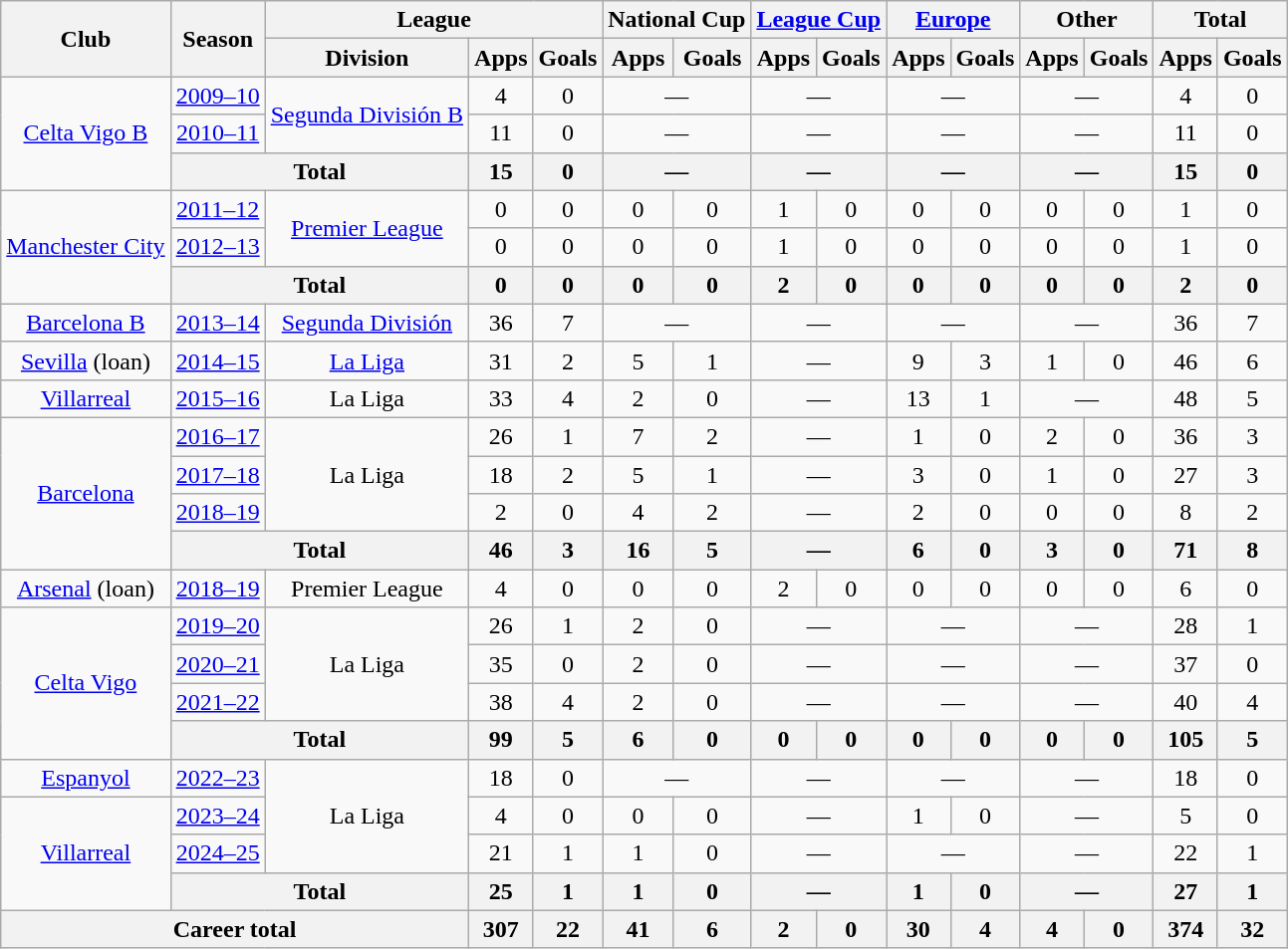<table class="wikitable" style="text-align:center">
<tr>
<th rowspan="2">Club</th>
<th rowspan="2">Season</th>
<th colspan="3">League</th>
<th colspan="2">National Cup</th>
<th colspan="2"><a href='#'>League Cup</a></th>
<th colspan="2"><a href='#'>Europe</a></th>
<th colspan="2">Other</th>
<th colspan="2">Total</th>
</tr>
<tr>
<th>Division</th>
<th>Apps</th>
<th>Goals</th>
<th>Apps</th>
<th>Goals</th>
<th>Apps</th>
<th>Goals</th>
<th>Apps</th>
<th>Goals</th>
<th>Apps</th>
<th>Goals</th>
<th>Apps</th>
<th>Goals</th>
</tr>
<tr>
<td rowspan="3"><a href='#'>Celta Vigo B</a></td>
<td><a href='#'>2009–10</a></td>
<td rowspan="2"><a href='#'>Segunda División B</a></td>
<td>4</td>
<td>0</td>
<td colspan="2">—</td>
<td colspan="2">—</td>
<td colspan="2">—</td>
<td colspan="2">—</td>
<td>4</td>
<td>0</td>
</tr>
<tr>
<td><a href='#'>2010–11</a></td>
<td>11</td>
<td>0</td>
<td colspan="2">—</td>
<td colspan="2">—</td>
<td colspan="2">—</td>
<td colspan="2">—</td>
<td>11</td>
<td>0</td>
</tr>
<tr>
<th colspan="2">Total</th>
<th>15</th>
<th>0</th>
<th colspan="2">—</th>
<th colspan="2">—</th>
<th colspan="2">—</th>
<th colspan="2">—</th>
<th>15</th>
<th>0</th>
</tr>
<tr>
<td rowspan="3"><a href='#'>Manchester City</a></td>
<td><a href='#'>2011–12</a></td>
<td rowspan="2"><a href='#'>Premier League</a></td>
<td>0</td>
<td>0</td>
<td>0</td>
<td>0</td>
<td>1</td>
<td>0</td>
<td>0</td>
<td>0</td>
<td>0</td>
<td>0</td>
<td>1</td>
<td>0</td>
</tr>
<tr>
<td><a href='#'>2012–13</a></td>
<td>0</td>
<td>0</td>
<td>0</td>
<td>0</td>
<td>1</td>
<td>0</td>
<td>0</td>
<td>0</td>
<td>0</td>
<td>0</td>
<td>1</td>
<td>0</td>
</tr>
<tr>
<th colspan="2">Total</th>
<th>0</th>
<th>0</th>
<th>0</th>
<th>0</th>
<th>2</th>
<th>0</th>
<th>0</th>
<th>0</th>
<th>0</th>
<th>0</th>
<th>2</th>
<th>0</th>
</tr>
<tr>
<td><a href='#'>Barcelona B</a></td>
<td><a href='#'>2013–14</a></td>
<td><a href='#'>Segunda División</a></td>
<td>36</td>
<td>7</td>
<td colspan="2">—</td>
<td colspan="2">—</td>
<td colspan="2">—</td>
<td colspan="2">—</td>
<td>36</td>
<td>7</td>
</tr>
<tr>
<td><a href='#'>Sevilla</a> (loan)</td>
<td><a href='#'>2014–15</a></td>
<td><a href='#'>La Liga</a></td>
<td>31</td>
<td>2</td>
<td>5</td>
<td>1</td>
<td colspan="2">—</td>
<td>9</td>
<td>3</td>
<td>1</td>
<td>0</td>
<td>46</td>
<td>6</td>
</tr>
<tr>
<td><a href='#'>Villarreal</a></td>
<td><a href='#'>2015–16</a></td>
<td>La Liga</td>
<td>33</td>
<td>4</td>
<td>2</td>
<td>0</td>
<td colspan="2">—</td>
<td>13</td>
<td>1</td>
<td colspan="2">—</td>
<td>48</td>
<td>5</td>
</tr>
<tr>
<td rowspan="4"><a href='#'>Barcelona</a></td>
<td><a href='#'>2016–17</a></td>
<td rowspan="3">La Liga</td>
<td>26</td>
<td>1</td>
<td>7</td>
<td>2</td>
<td colspan="2">—</td>
<td>1</td>
<td>0</td>
<td>2</td>
<td>0</td>
<td>36</td>
<td>3</td>
</tr>
<tr>
<td><a href='#'>2017–18</a></td>
<td>18</td>
<td>2</td>
<td>5</td>
<td>1</td>
<td colspan="2">—</td>
<td>3</td>
<td>0</td>
<td>1</td>
<td>0</td>
<td>27</td>
<td>3</td>
</tr>
<tr>
<td><a href='#'>2018–19</a></td>
<td>2</td>
<td>0</td>
<td>4</td>
<td>2</td>
<td colspan="2">—</td>
<td>2</td>
<td>0</td>
<td>0</td>
<td>0</td>
<td>8</td>
<td>2</td>
</tr>
<tr>
<th colspan="2">Total</th>
<th>46</th>
<th>3</th>
<th>16</th>
<th>5</th>
<th colspan="2">—</th>
<th>6</th>
<th>0</th>
<th>3</th>
<th>0</th>
<th>71</th>
<th>8</th>
</tr>
<tr>
<td><a href='#'>Arsenal</a> (loan)</td>
<td><a href='#'>2018–19</a></td>
<td>Premier League</td>
<td>4</td>
<td>0</td>
<td 21>0</td>
<td>0</td>
<td>2</td>
<td>0</td>
<td>0</td>
<td>0</td>
<td>0</td>
<td>0</td>
<td>6</td>
<td>0</td>
</tr>
<tr>
<td rowspan="4"><a href='#'>Celta Vigo</a></td>
<td><a href='#'>2019–20</a></td>
<td rowspan="3">La Liga</td>
<td>26</td>
<td>1</td>
<td>2</td>
<td>0</td>
<td colspan="2">—</td>
<td colspan="2">—</td>
<td colspan="2">—</td>
<td>28</td>
<td>1</td>
</tr>
<tr>
<td><a href='#'>2020–21</a></td>
<td>35</td>
<td>0</td>
<td>2</td>
<td>0</td>
<td colspan="2">—</td>
<td colspan="2">—</td>
<td colspan="2">—</td>
<td>37</td>
<td>0</td>
</tr>
<tr>
<td><a href='#'>2021–22</a></td>
<td>38</td>
<td>4</td>
<td>2</td>
<td>0</td>
<td colspan="2">—</td>
<td colspan="2">—</td>
<td colspan="2">—</td>
<td>40</td>
<td>4</td>
</tr>
<tr>
<th colspan="2">Total</th>
<th>99</th>
<th>5</th>
<th>6</th>
<th>0</th>
<th>0</th>
<th>0</th>
<th>0</th>
<th>0</th>
<th>0</th>
<th>0</th>
<th>105</th>
<th>5</th>
</tr>
<tr>
<td><a href='#'>Espanyol</a></td>
<td><a href='#'>2022–23</a></td>
<td rowspan="3">La Liga</td>
<td>18</td>
<td>0</td>
<td colspan="2">—</td>
<td colspan="2">—</td>
<td colspan="2">—</td>
<td colspan="2">—</td>
<td>18</td>
<td>0</td>
</tr>
<tr>
<td rowspan="3"><a href='#'>Villarreal</a></td>
<td><a href='#'>2023–24</a></td>
<td>4</td>
<td>0</td>
<td>0</td>
<td>0</td>
<td colspan="2">—</td>
<td>1</td>
<td>0</td>
<td colspan="2">—</td>
<td>5</td>
<td>0</td>
</tr>
<tr>
<td><a href='#'>2024–25</a></td>
<td>21</td>
<td>1</td>
<td>1</td>
<td>0</td>
<td colspan="2">—</td>
<td colspan="2">—</td>
<td colspan="2">—</td>
<td>22</td>
<td>1</td>
</tr>
<tr>
<th colspan="2">Total</th>
<th>25</th>
<th>1</th>
<th>1</th>
<th>0</th>
<th colspan="2">—</th>
<th>1</th>
<th>0</th>
<th colspan="2">—</th>
<th>27</th>
<th>1</th>
</tr>
<tr>
<th colspan="3">Career total</th>
<th>307</th>
<th>22</th>
<th>41</th>
<th>6</th>
<th>2</th>
<th>0</th>
<th>30</th>
<th>4</th>
<th>4</th>
<th>0</th>
<th>374</th>
<th>32</th>
</tr>
</table>
